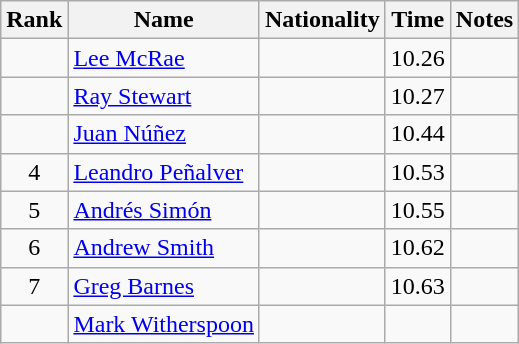<table class="wikitable sortable" style="text-align:center">
<tr>
<th>Rank</th>
<th>Name</th>
<th>Nationality</th>
<th>Time</th>
<th>Notes</th>
</tr>
<tr>
<td></td>
<td align=left><a href='#'>Lee McRae</a></td>
<td align=left></td>
<td>10.26</td>
<td></td>
</tr>
<tr>
<td></td>
<td align=left><a href='#'>Ray Stewart</a></td>
<td align=left></td>
<td>10.27</td>
<td></td>
</tr>
<tr>
<td></td>
<td align=left><a href='#'>Juan Núñez</a></td>
<td align=left></td>
<td>10.44</td>
<td></td>
</tr>
<tr>
<td>4</td>
<td align=left><a href='#'>Leandro Peñalver</a></td>
<td align=left></td>
<td>10.53</td>
<td></td>
</tr>
<tr>
<td>5</td>
<td align=left><a href='#'>Andrés Simón</a></td>
<td align=left></td>
<td>10.55</td>
<td></td>
</tr>
<tr>
<td>6</td>
<td align=left><a href='#'>Andrew Smith</a></td>
<td align=left></td>
<td>10.62</td>
<td></td>
</tr>
<tr>
<td>7</td>
<td align=left><a href='#'>Greg Barnes</a></td>
<td align=left></td>
<td>10.63</td>
<td></td>
</tr>
<tr>
<td></td>
<td align=left><a href='#'>Mark Witherspoon</a></td>
<td align=left></td>
<td></td>
<td></td>
</tr>
</table>
